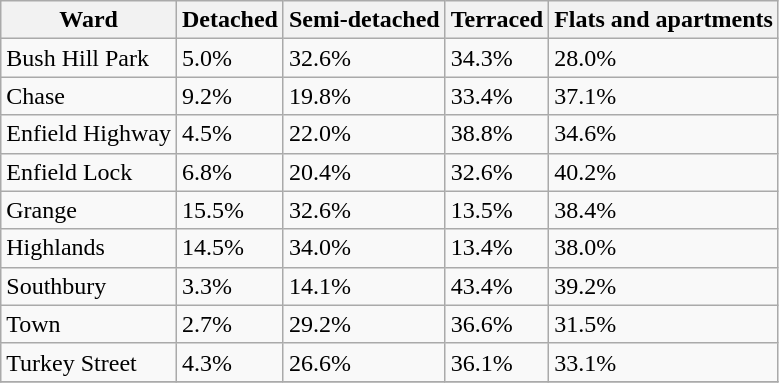<table class="wikitable">
<tr>
<th>Ward</th>
<th>Detached</th>
<th>Semi-detached</th>
<th>Terraced</th>
<th>Flats and apartments</th>
</tr>
<tr>
<td>Bush Hill Park</td>
<td>5.0%</td>
<td>32.6%</td>
<td>34.3%</td>
<td>28.0%</td>
</tr>
<tr>
<td>Chase</td>
<td>9.2%</td>
<td>19.8%</td>
<td>33.4%</td>
<td>37.1%</td>
</tr>
<tr>
<td>Enfield Highway</td>
<td>4.5%</td>
<td>22.0%</td>
<td>38.8%</td>
<td>34.6%</td>
</tr>
<tr>
<td>Enfield Lock</td>
<td>6.8%</td>
<td>20.4%</td>
<td>32.6%</td>
<td>40.2%</td>
</tr>
<tr>
<td>Grange</td>
<td>15.5%</td>
<td>32.6%</td>
<td>13.5%</td>
<td>38.4%</td>
</tr>
<tr>
<td>Highlands</td>
<td>14.5%</td>
<td>34.0%</td>
<td>13.4%</td>
<td>38.0%</td>
</tr>
<tr>
<td>Southbury</td>
<td>3.3%</td>
<td>14.1%</td>
<td>43.4%</td>
<td>39.2%</td>
</tr>
<tr>
<td>Town</td>
<td>2.7%</td>
<td>29.2%</td>
<td>36.6%</td>
<td>31.5%</td>
</tr>
<tr>
<td>Turkey Street</td>
<td>4.3%</td>
<td>26.6%</td>
<td>36.1%</td>
<td>33.1%</td>
</tr>
<tr>
</tr>
</table>
